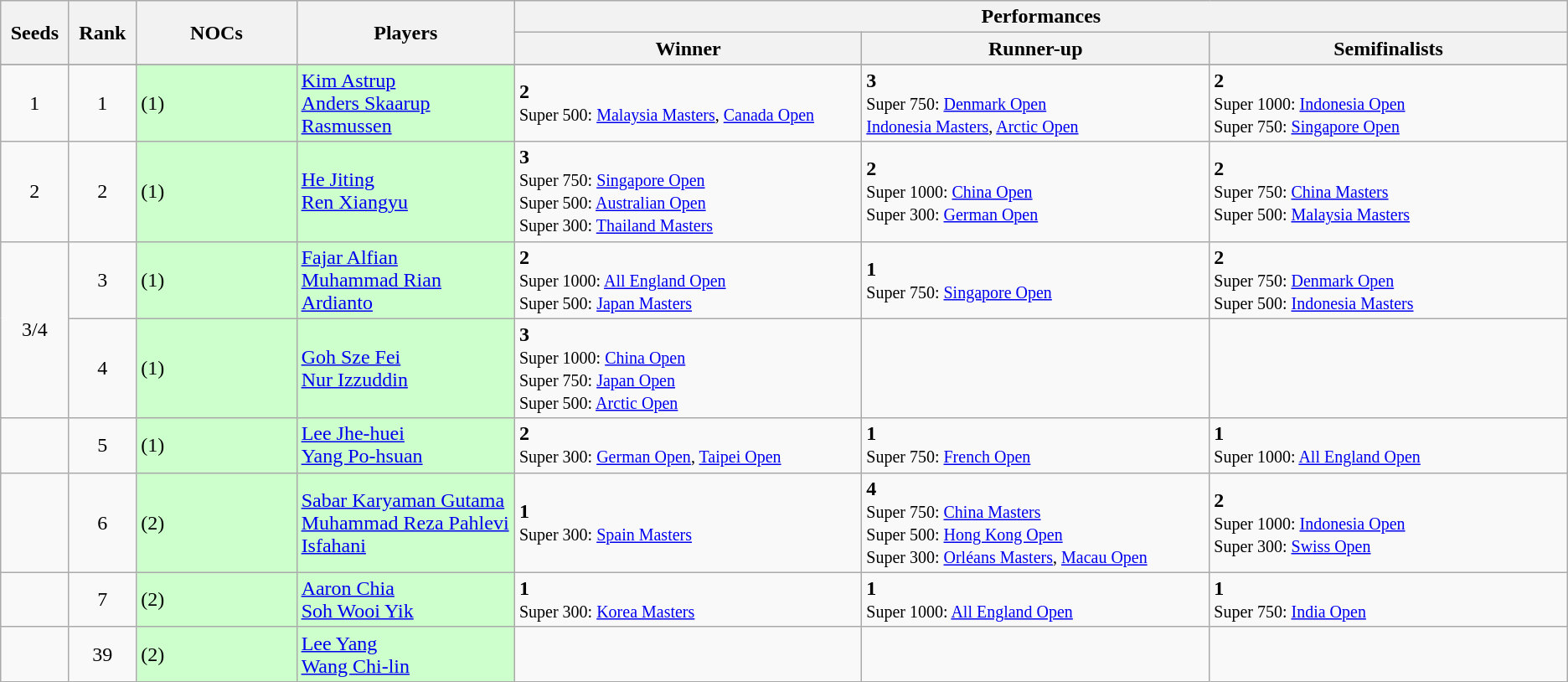<table class="wikitable" style="text-align:center">
<tr>
<th rowspan="2" width="50">Seeds</th>
<th rowspan="2" width="50">Rank</th>
<th rowspan="2" width="150">NOCs</th>
<th rowspan="2" width="200">Players</th>
<th colspan="3">Performances</th>
</tr>
<tr>
<th width="350">Winner</th>
<th width="350">Runner-up</th>
<th width="350">Semifinalists</th>
</tr>
<tr>
</tr>
<tr>
<td>1</td>
<td>1</td>
<td style="text-align:left; background:#ccffcc"> (1)</td>
<td style="text-align:left; background:#ccffcc"><a href='#'>Kim Astrup</a><br><a href='#'>Anders Skaarup Rasmussen</a></td>
<td style="text-align:left"><strong>2</strong><br><small>Super 500: <a href='#'>Malaysia Masters</a>, <a href='#'>Canada Open</a></small></td>
<td style="text-align:left"><strong>3</strong><br><small>Super 750: <a href='#'>Denmark Open</a><br><a href='#'>Indonesia Masters</a>, <a href='#'>Arctic Open</a></small></td>
<td style="text-align:left"><strong>2</strong><br><small>Super 1000: <a href='#'>Indonesia Open</a><br>Super 750: <a href='#'>Singapore Open</a></small></td>
</tr>
<tr>
<td>2</td>
<td>2</td>
<td style="text-align:left; background:#ccffcc"> (1)</td>
<td style="text-align:left; background:#ccffcc"><a href='#'>He Jiting</a><br><a href='#'>Ren Xiangyu</a></td>
<td style="text-align:left"><strong>3</strong><br><small>Super 750: <a href='#'>Singapore Open</a><br>Super 500: <a href='#'>Australian Open</a><br>Super 300: <a href='#'>Thailand Masters</a></small></td>
<td style="text-align:left"><strong>2</strong><br><small>Super 1000: <a href='#'>China Open</a><br>Super 300: <a href='#'>German Open</a></small></td>
<td style="text-align:left"><strong>2</strong><br><small>Super 750: <a href='#'>China Masters</a><br>Super 500: <a href='#'>Malaysia Masters</a></small></td>
</tr>
<tr>
<td rowspan="2">3/4</td>
<td>3</td>
<td style="text-align:left; background:#ccffcc"> (1)</td>
<td style="text-align:left; background:#ccffcc"><a href='#'>Fajar Alfian</a><br><a href='#'>Muhammad Rian Ardianto</a></td>
<td style="text-align:left"><strong>2</strong><br><small>Super 1000: <a href='#'>All England Open</a><br>Super 500: <a href='#'>Japan Masters</a></small></td>
<td style="text-align:left"><strong>1</strong><br><small>Super 750: <a href='#'>Singapore Open</a></small></td>
<td style="text-align:left"><strong>2</strong><br><small>Super 750: <a href='#'>Denmark Open</a><br>Super 500: <a href='#'>Indonesia Masters</a></small></td>
</tr>
<tr>
<td>4</td>
<td style="text-align:left; background:#ccffcc"> (1)</td>
<td style="text-align:left; background:#ccffcc"><a href='#'>Goh Sze Fei</a><br><a href='#'>Nur Izzuddin</a></td>
<td style="text-align:left"><strong>3</strong><br><small>Super 1000: <a href='#'>China Open</a><br>Super 750: <a href='#'>Japan Open</a><br>Super 500: <a href='#'>Arctic Open</a></small></td>
<td style="text-align:left"></td>
<td style="text-align:left"></td>
</tr>
<tr>
<td></td>
<td>5</td>
<td style="text-align:left; background:#ccffcc"> (1)</td>
<td style="text-align:left; background:#ccffcc"><a href='#'>Lee Jhe-huei</a><br><a href='#'>Yang Po-hsuan</a></td>
<td style="text-align:left"><strong>2</strong><br><small>Super 300: <a href='#'>German Open</a>, <a href='#'>Taipei Open</a></small></td>
<td style="text-align:left"><strong>1</strong><br><small>Super 750: <a href='#'>French Open</a></small></td>
<td style="text-align:left"><strong>1</strong><br><small>Super 1000: <a href='#'>All England Open</a></small></td>
</tr>
<tr>
<td></td>
<td>6</td>
<td style="text-align:left; background:#ccffcc"> (2)</td>
<td style="text-align:left; background:#ccffcc"><a href='#'>Sabar Karyaman Gutama</a><br><a href='#'>Muhammad Reza Pahlevi Isfahani</a></td>
<td style="text-align:left"><strong>1</strong><br><small>Super 300: <a href='#'>Spain Masters</a></small></td>
<td style="text-align:left"><strong>4</strong><br><small>Super 750: <a href='#'>China Masters</a><br>Super 500: <a href='#'>Hong Kong Open</a><br>Super 300: <a href='#'>Orléans Masters</a>, <a href='#'>Macau Open</a></small></td>
<td style="text-align:left"><strong>2</strong><br><small>Super 1000: <a href='#'>Indonesia Open</a><br>Super 300: <a href='#'>Swiss Open</a></small></td>
</tr>
<tr>
<td></td>
<td>7</td>
<td style="text-align:left; background:#ccffcc"> (2)</td>
<td style="text-align:left; background:#ccffcc"><a href='#'>Aaron Chia</a><br><a href='#'>Soh Wooi Yik</a></td>
<td style="text-align:left"><strong>1</strong><br><small>Super 300: <a href='#'>Korea Masters</a></small></td>
<td style="text-align:left"><strong>1</strong><br><small>Super 1000: <a href='#'>All England Open</a></small></td>
<td style="text-align:left"><strong>1</strong><br><small>Super 750: <a href='#'>India Open</a></small></td>
</tr>
<tr>
<td></td>
<td>39</td>
<td style="text-align:left; background:#ccffcc"> (2)</td>
<td style="text-align:left; background:#ccffcc"><a href='#'>Lee Yang</a><br><a href='#'>Wang Chi-lin</a></td>
<td style="text-align:left"></td>
<td style="text-align:left"></td>
<td style="text-align:left"></td>
</tr>
</table>
